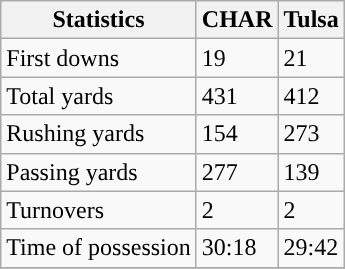<table class="wikitable" style="float: left;">
<tr>
<th>Statistics</th>
<th>CHAR</th>
<th>Tulsa</th>
</tr>
<tr>
<td>First downs</td>
<td>19</td>
<td>21</td>
</tr>
<tr>
<td>Total yards</td>
<td>431</td>
<td>412</td>
</tr>
<tr>
<td>Rushing yards</td>
<td>154</td>
<td>273</td>
</tr>
<tr>
<td>Passing yards</td>
<td>277</td>
<td>139</td>
</tr>
<tr>
<td>Turnovers</td>
<td>2</td>
<td>2</td>
</tr>
<tr>
<td>Time of possession</td>
<td>30:18</td>
<td>29:42</td>
</tr>
<tr>
</tr>
</table>
